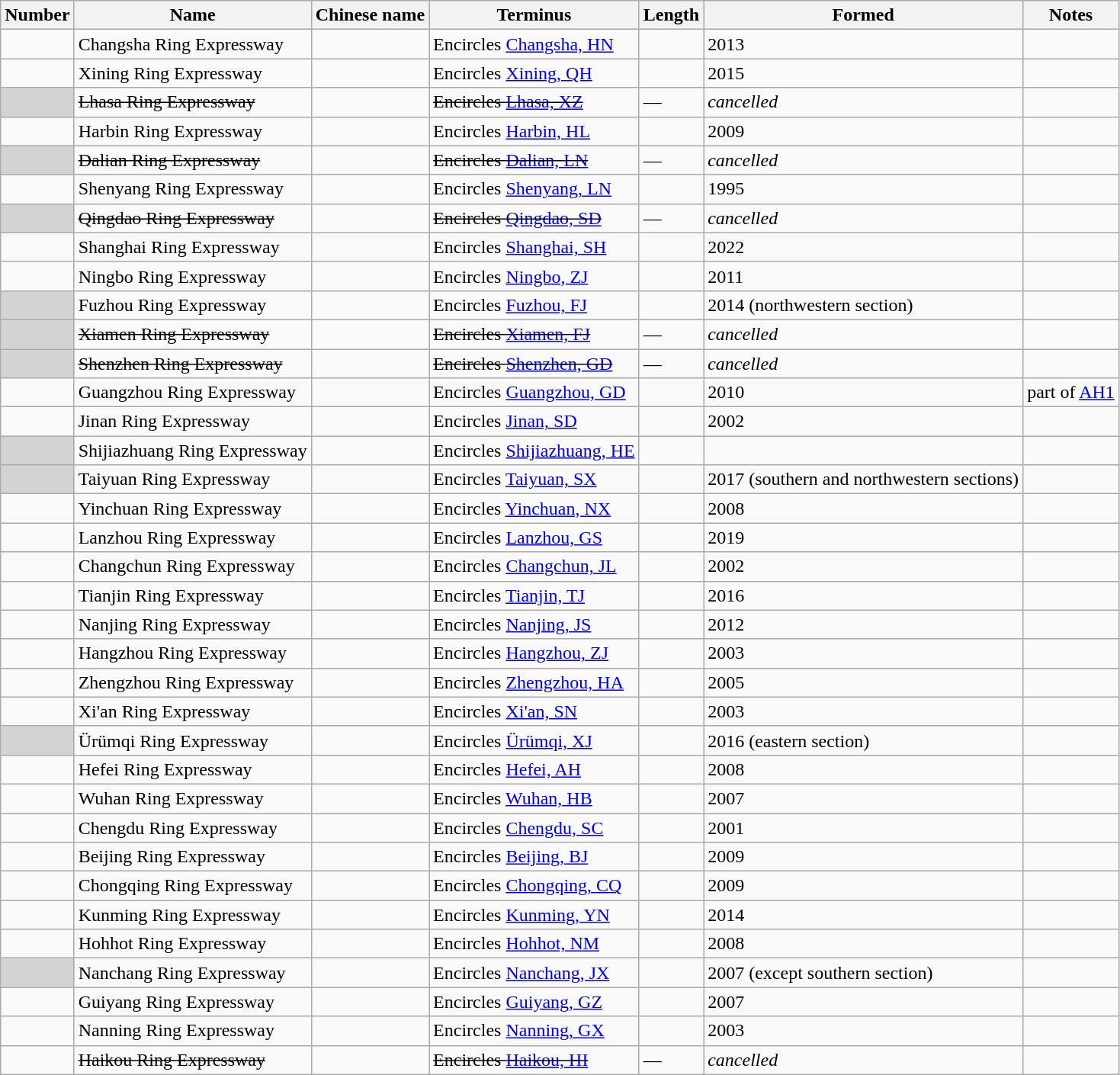<table class="wikitable spo">
<tr>
<th>Number</th>
<th>Name</th>
<th>Chinese name</th>
<th>Terminus</th>
<th>Length</th>
<th>Formed</th>
<th>Notes</th>
</tr>
<tr>
<td></td>
<td>Changsha Ring Expressway</td>
<td></td>
<td>Encircles <a href='#'>Changsha, HN</a></td>
<td></td>
<td>2013</td>
<td></td>
</tr>
<tr>
<td></td>
<td>Xining Ring Expressway</td>
<td></td>
<td>Encircles <a href='#'>Xining, QH</a></td>
<td></td>
<td>2015</td>
<td></td>
</tr>
<tr>
<td bgcolor="lightgrey"><s></s></td>
<td><s>Lhasa Ring Expressway</s></td>
<td><s></s></td>
<td><s>Encircles <a href='#'>Lhasa, XZ</a></s></td>
<td>—</td>
<td><em>cancelled</em></td>
<td></td>
</tr>
<tr>
<td></td>
<td>Harbin Ring Expressway</td>
<td></td>
<td>Encircles <a href='#'>Harbin, HL</a></td>
<td></td>
<td>2009</td>
<td></td>
</tr>
<tr>
<td bgcolor="lightgrey"><s></s></td>
<td><s>Dalian Ring Expressway</s></td>
<td><s></s></td>
<td><s>Encircles <a href='#'>Dalian, LN</a></s></td>
<td>—</td>
<td><em>cancelled</em></td>
<td></td>
</tr>
<tr>
<td></td>
<td>Shenyang Ring Expressway</td>
<td></td>
<td>Encircles <a href='#'>Shenyang, LN</a></td>
<td></td>
<td>1995</td>
<td></td>
</tr>
<tr>
<td bgcolor="lightgrey"><s></s></td>
<td><s>Qingdao Ring Expressway</s></td>
<td><s></s></td>
<td><s>Encircles <a href='#'>Qingdao, SD</a></s></td>
<td>—</td>
<td><em>cancelled</em></td>
<td></td>
</tr>
<tr>
<td></td>
<td>Shanghai Ring Expressway</td>
<td></td>
<td>Encircles <a href='#'>Shanghai, SH</a></td>
<td></td>
<td>2022</td>
<td></td>
</tr>
<tr>
<td></td>
<td>Ningbo Ring Expressway</td>
<td></td>
<td>Encircles <a href='#'>Ningbo, ZJ</a></td>
<td></td>
<td>2011</td>
<td></td>
</tr>
<tr>
<td bgcolor="lightgrey"></td>
<td>Fuzhou Ring Expressway</td>
<td></td>
<td>Encircles <a href='#'>Fuzhou, FJ</a></td>
<td></td>
<td>2014 (northwestern section)</td>
<td></td>
</tr>
<tr>
<td bgcolor="lightgrey"><s></s></td>
<td><s>Xiamen Ring Expressway</s></td>
<td><s></s></td>
<td><s>Encircles <a href='#'>Xiamen, FJ</a></s></td>
<td>—</td>
<td><em>cancelled</em></td>
<td></td>
</tr>
<tr>
<td bgcolor="lightgrey"><s></s></td>
<td><s>Shenzhen Ring Expressway</s></td>
<td><s></s></td>
<td><s>Encircles <a href='#'>Shenzhen, GD</a></s></td>
<td>—</td>
<td><em>cancelled</em></td>
<td></td>
</tr>
<tr>
<td></td>
<td>Guangzhou Ring Expressway</td>
<td></td>
<td>Encircles <a href='#'>Guangzhou, GD</a></td>
<td></td>
<td>2010</td>
<td>part of <a href='#'>AH1</a><br></td>
</tr>
<tr>
<td></td>
<td>Jinan Ring Expressway</td>
<td></td>
<td>Encircles <a href='#'>Jinan, SD</a></td>
<td></td>
<td>2002</td>
<td></td>
</tr>
<tr>
<td bgcolor="lightgrey"></td>
<td>Shijiazhuang Ring Expressway</td>
<td></td>
<td>Encircles <a href='#'>Shijiazhuang, HE</a></td>
<td></td>
<td></td>
<td></td>
</tr>
<tr>
<td bgcolor="lightgrey"></td>
<td>Taiyuan Ring Expressway</td>
<td></td>
<td>Encircles <a href='#'>Taiyuan, SX</a></td>
<td></td>
<td>2017 (southern and northwestern sections)</td>
<td></td>
</tr>
<tr>
<td></td>
<td>Yinchuan Ring Expressway</td>
<td></td>
<td>Encircles <a href='#'>Yinchuan, NX</a></td>
<td></td>
<td>2008</td>
<td></td>
</tr>
<tr>
<td></td>
<td>Lanzhou Ring Expressway</td>
<td></td>
<td>Encircles <a href='#'>Lanzhou, GS</a></td>
<td></td>
<td>2019</td>
<td></td>
</tr>
<tr>
<td></td>
<td>Changchun Ring Expressway</td>
<td></td>
<td>Encircles <a href='#'>Changchun, JL</a></td>
<td></td>
<td>2002</td>
<td></td>
</tr>
<tr>
<td></td>
<td>Tianjin Ring Expressway</td>
<td></td>
<td>Encircles <a href='#'>Tianjin, TJ</a></td>
<td></td>
<td>2016</td>
<td></td>
</tr>
<tr>
<td></td>
<td>Nanjing Ring Expressway</td>
<td></td>
<td>Encircles <a href='#'>Nanjing, JS</a></td>
<td></td>
<td>2012</td>
<td></td>
</tr>
<tr>
<td></td>
<td>Hangzhou Ring Expressway</td>
<td></td>
<td>Encircles <a href='#'>Hangzhou, ZJ</a></td>
<td></td>
<td>2003</td>
<td></td>
</tr>
<tr>
<td></td>
<td>Zhengzhou Ring Expressway</td>
<td></td>
<td>Encircles <a href='#'>Zhengzhou, HA</a></td>
<td></td>
<td>2005</td>
<td></td>
</tr>
<tr>
<td></td>
<td>Xi'an Ring Expressway</td>
<td></td>
<td>Encircles <a href='#'>Xi'an, SN</a></td>
<td></td>
<td>2003</td>
<td></td>
</tr>
<tr>
<td bgcolor="lightgrey"></td>
<td>Ürümqi Ring Expressway</td>
<td></td>
<td>Encircles <a href='#'>Ürümqi, XJ</a></td>
<td></td>
<td>2016 (eastern section)</td>
<td></td>
</tr>
<tr>
<td></td>
<td>Hefei Ring Expressway</td>
<td></td>
<td>Encircles <a href='#'>Hefei, AH</a></td>
<td></td>
<td>2008</td>
<td></td>
</tr>
<tr>
<td></td>
<td>Wuhan Ring Expressway</td>
<td></td>
<td>Encircles <a href='#'>Wuhan, HB</a></td>
<td></td>
<td>2007</td>
<td></td>
</tr>
<tr>
<td></td>
<td>Chengdu Ring Expressway</td>
<td></td>
<td>Encircles <a href='#'>Chengdu, SC</a></td>
<td></td>
<td>2001</td>
<td></td>
</tr>
<tr>
<td></td>
<td>Beijing Ring Expressway</td>
<td></td>
<td>Encircles <a href='#'>Beijing, BJ</a></td>
<td></td>
<td>2009</td>
<td></td>
</tr>
<tr>
<td></td>
<td>Chongqing Ring Expressway</td>
<td></td>
<td>Encircles <a href='#'>Chongqing, CQ</a></td>
<td></td>
<td>2009</td>
<td></td>
</tr>
<tr>
<td></td>
<td>Kunming Ring Expressway</td>
<td></td>
<td>Encircles <a href='#'>Kunming, YN</a></td>
<td></td>
<td>2014</td>
<td></td>
</tr>
<tr>
<td></td>
<td>Hohhot Ring Expressway</td>
<td></td>
<td>Encircles <a href='#'>Hohhot, NM</a></td>
<td></td>
<td>2008</td>
<td></td>
</tr>
<tr>
<td bgcolor="lightgrey"></td>
<td>Nanchang Ring Expressway</td>
<td></td>
<td>Encircles <a href='#'>Nanchang, JX</a></td>
<td></td>
<td>2007 (except southern section)</td>
<td></td>
</tr>
<tr>
<td></td>
<td>Guiyang Ring Expressway</td>
<td></td>
<td>Encircles <a href='#'>Guiyang, GZ</a></td>
<td></td>
<td>2007</td>
<td></td>
</tr>
<tr>
<td></td>
<td>Nanning Ring Expressway</td>
<td></td>
<td>Encircles <a href='#'>Nanning, GX</a></td>
<td></td>
<td>2003</td>
<td></td>
</tr>
<tr>
<td><s></s></td>
<td><s>Haikou Ring Expressway</s></td>
<td><s></s></td>
<td><s>Encircles <a href='#'>Haikou, HI</a></s></td>
<td>—</td>
<td><em>cancelled</em></td>
<td></td>
</tr>
</table>
